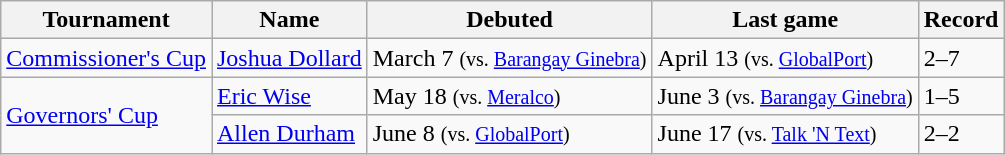<table class="wikitable">
<tr>
<th>Tournament</th>
<th>Name</th>
<th>Debuted</th>
<th>Last game</th>
<th>Record</th>
</tr>
<tr>
<td><a href='#'>Commissioner's Cup</a></td>
<td><a href='#'>Joshua Dollard</a></td>
<td>March 7 <small>(vs. <a href='#'>Barangay Ginebra</a>)</small></td>
<td>April 13 <small>(vs. <a href='#'>GlobalPort</a>)</small></td>
<td>2–7</td>
</tr>
<tr>
<td rowspan=2><a href='#'>Governors' Cup</a></td>
<td><a href='#'>Eric Wise</a></td>
<td>May 18 <small>(vs. <a href='#'>Meralco</a>)</small></td>
<td>June 3 <small>(vs. <a href='#'>Barangay Ginebra</a>)</small></td>
<td>1–5</td>
</tr>
<tr>
<td><a href='#'>Allen Durham</a></td>
<td>June 8 <small>(vs. <a href='#'>GlobalPort</a>)</small></td>
<td>June 17  <small>(vs. <a href='#'>Talk 'N Text</a>)</small></td>
<td>2–2</td>
</tr>
</table>
